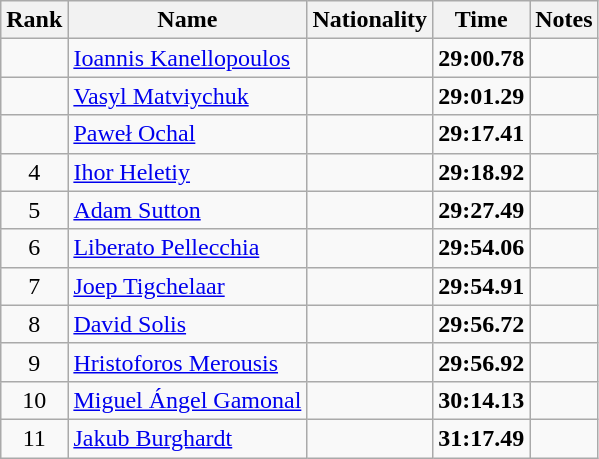<table class="wikitable sortable" style="text-align:center">
<tr>
<th>Rank</th>
<th>Name</th>
<th>Nationality</th>
<th>Time</th>
<th>Notes</th>
</tr>
<tr>
<td></td>
<td align=left><a href='#'>Ioannis Kanellopoulos</a></td>
<td align=left></td>
<td><strong>29:00.78</strong></td>
<td></td>
</tr>
<tr>
<td></td>
<td align=left><a href='#'>Vasyl Matviychuk</a></td>
<td align=left></td>
<td><strong>29:01.29</strong></td>
<td></td>
</tr>
<tr>
<td></td>
<td align=left><a href='#'>Paweł Ochal</a></td>
<td align=left></td>
<td><strong>29:17.41</strong></td>
<td></td>
</tr>
<tr>
<td>4</td>
<td align=left><a href='#'>Ihor Heletiy</a></td>
<td align=left></td>
<td><strong>29:18.92</strong></td>
<td></td>
</tr>
<tr>
<td>5</td>
<td align=left><a href='#'>Adam Sutton</a></td>
<td align=left></td>
<td><strong>29:27.49</strong></td>
<td></td>
</tr>
<tr>
<td>6</td>
<td align=left><a href='#'>Liberato Pellecchia</a></td>
<td align=left></td>
<td><strong>29:54.06</strong></td>
<td></td>
</tr>
<tr>
<td>7</td>
<td align=left><a href='#'>Joep Tigchelaar</a></td>
<td align=left></td>
<td><strong>29:54.91</strong></td>
<td></td>
</tr>
<tr>
<td>8</td>
<td align=left><a href='#'>David Solis</a></td>
<td align=left></td>
<td><strong>29:56.72</strong></td>
<td></td>
</tr>
<tr>
<td>9</td>
<td align=left><a href='#'>Hristoforos Merousis</a></td>
<td align=left></td>
<td><strong>29:56.92</strong></td>
<td></td>
</tr>
<tr>
<td>10</td>
<td align=left><a href='#'>Miguel Ángel Gamonal</a></td>
<td align=left></td>
<td><strong>30:14.13</strong></td>
<td></td>
</tr>
<tr>
<td>11</td>
<td align=left><a href='#'>Jakub Burghardt</a></td>
<td align=left></td>
<td><strong>31:17.49</strong></td>
<td></td>
</tr>
</table>
